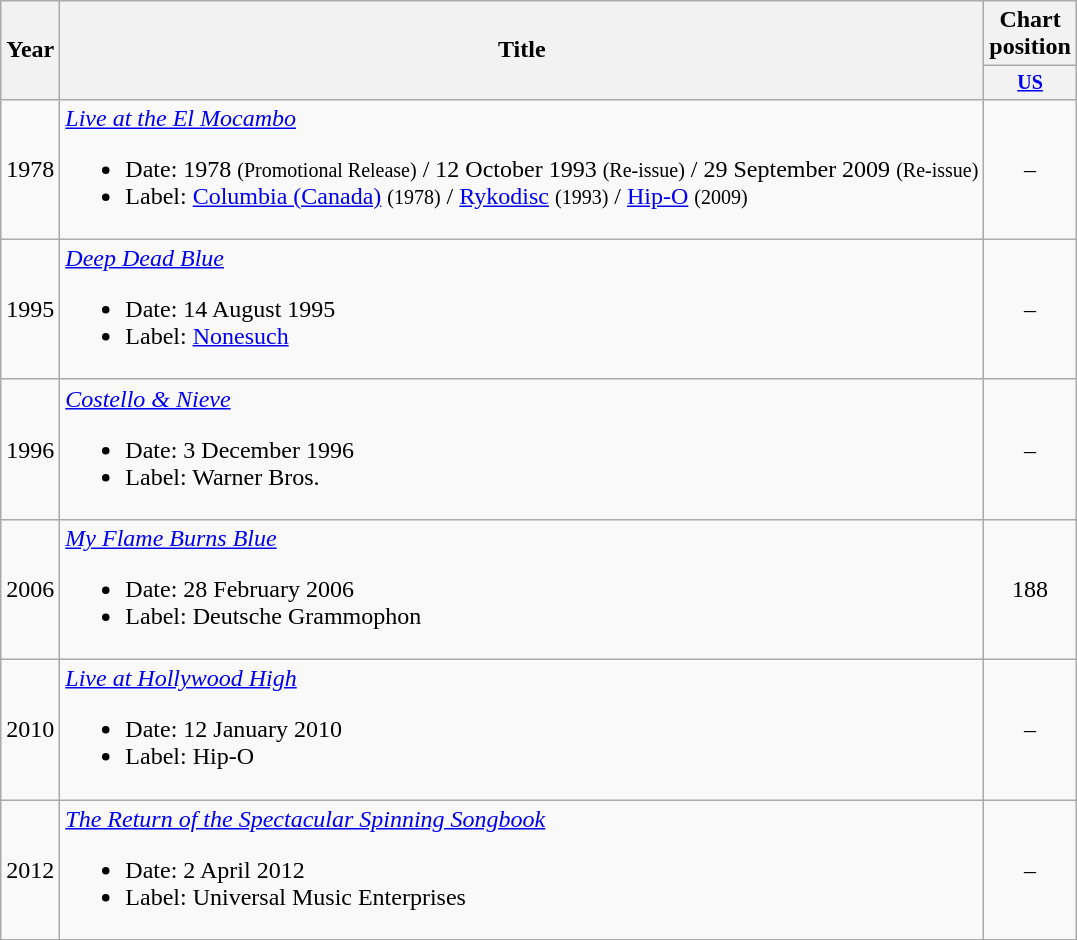<table class="wikitable" style="text-align:center;">
<tr>
<th rowspan="2">Year</th>
<th rowspan="2">Title</th>
<th colspan="1">Chart position</th>
</tr>
<tr style="font-size:smaller;">
<th width="30"><a href='#'>US</a> <br></th>
</tr>
<tr>
<td>1978</td>
<td align=left><em><a href='#'>Live at the El Mocambo</a></em><br><ul><li>Date: 1978 <small>(Promotional Release)</small> / 12 October 1993 <small>(Re-issue)</small> / 29 September 2009 <small>(Re-issue)</small></li><li>Label: <a href='#'>Columbia (Canada)</a> <small>(1978)</small> / <a href='#'>Rykodisc</a> <small>(1993)</small> / <a href='#'>Hip-O</a> <small>(2009)</small></li></ul></td>
<td>–</td>
</tr>
<tr>
<td>1995</td>
<td align=left><em><a href='#'>Deep Dead Blue</a></em><br><ul><li>Date: 14 August 1995</li><li>Label: <a href='#'>Nonesuch</a></li></ul></td>
<td>–</td>
</tr>
<tr>
<td>1996</td>
<td align=left><em><a href='#'>Costello & Nieve</a></em><br><ul><li>Date: 3 December 1996</li><li>Label: Warner Bros.</li></ul></td>
<td>–</td>
</tr>
<tr>
<td>2006</td>
<td align=left><em><a href='#'>My Flame Burns Blue</a></em><br><ul><li>Date: 28 February 2006</li><li>Label: Deutsche Grammophon</li></ul></td>
<td>188</td>
</tr>
<tr>
<td>2010</td>
<td align=left><em><a href='#'>Live at Hollywood High</a></em><br><ul><li>Date: 12 January 2010</li><li>Label: Hip-O</li></ul></td>
<td>–</td>
</tr>
<tr>
<td>2012</td>
<td align=left><em><a href='#'>The Return of the Spectacular Spinning Songbook</a></em><br><ul><li>Date: 2 April 2012</li><li>Label: Universal Music Enterprises</li></ul></td>
<td>–</td>
</tr>
</table>
